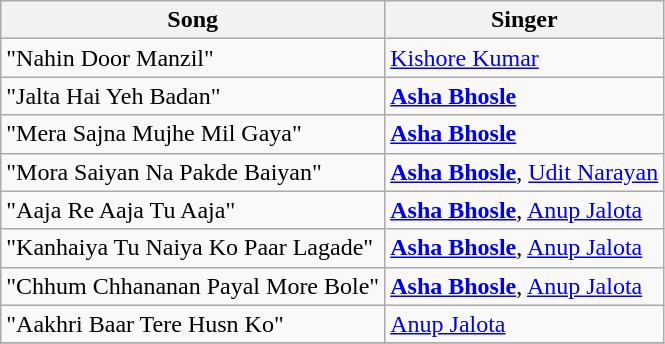<table class="wikitable">
<tr>
<th>Song</th>
<th>Singer</th>
</tr>
<tr>
<td>"Nahin Door Manzil"</td>
<td><a href='#'>Kishore Kumar</a></td>
</tr>
<tr>
<td>"Jalta Hai Yeh Badan"</td>
<td><strong><a href='#'>Asha Bhosle</a></strong></td>
</tr>
<tr>
<td>"Mera Sajna Mujhe Mil Gaya"</td>
<td><strong><a href='#'>Asha Bhosle</a></strong></td>
</tr>
<tr>
<td>"Mora Saiyan Na Pakde Baiyan"</td>
<td><strong><a href='#'>Asha Bhosle</a></strong>, <a href='#'>Udit Narayan</a></td>
</tr>
<tr>
<td>"Aaja Re Aaja Tu Aaja"</td>
<td><strong><a href='#'>Asha Bhosle</a></strong>, <a href='#'>Anup Jalota</a></td>
</tr>
<tr>
<td>"Kanhaiya Tu Naiya Ko Paar Lagade"</td>
<td><strong><a href='#'>Asha Bhosle</a></strong>, <a href='#'>Anup Jalota</a></td>
</tr>
<tr>
<td>"Chhum Chhananan Payal More Bole"</td>
<td><strong><a href='#'>Asha Bhosle</a></strong>, <a href='#'>Anup Jalota</a></td>
</tr>
<tr>
<td>"Aakhri Baar Tere Husn Ko"</td>
<td><a href='#'>Anup Jalota</a></td>
</tr>
<tr>
</tr>
</table>
